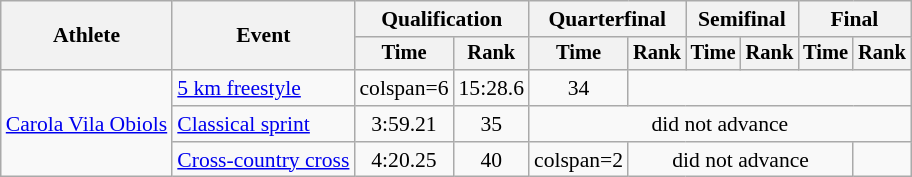<table class="wikitable" style="font-size:90%">
<tr>
<th rowspan="2">Athlete</th>
<th rowspan="2">Event</th>
<th colspan="2">Qualification</th>
<th colspan="2">Quarterfinal</th>
<th colspan="2">Semifinal</th>
<th colspan="2">Final</th>
</tr>
<tr style="font-size:95%">
<th>Time</th>
<th>Rank</th>
<th>Time</th>
<th>Rank</th>
<th>Time</th>
<th>Rank</th>
<th>Time</th>
<th>Rank</th>
</tr>
<tr align=center>
<td align=left rowspan=3><a href='#'>Carola Vila Obiols</a></td>
<td align=left><a href='#'>5 km freestyle</a></td>
<td>colspan=6 </td>
<td>15:28.6</td>
<td>34</td>
</tr>
<tr align=center>
<td align=left><a href='#'>Classical sprint</a></td>
<td>3:59.21</td>
<td>35</td>
<td colspan=6>did not advance</td>
</tr>
<tr align=center>
<td align=left><a href='#'>Cross-country cross</a></td>
<td>4:20.25</td>
<td>40</td>
<td>colspan=2 </td>
<td colspan=4>did not advance</td>
</tr>
</table>
